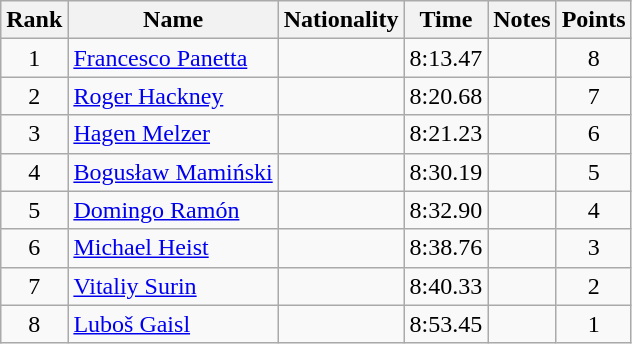<table class="wikitable sortable" style="text-align:center">
<tr>
<th>Rank</th>
<th>Name</th>
<th>Nationality</th>
<th>Time</th>
<th>Notes</th>
<th>Points</th>
</tr>
<tr>
<td>1</td>
<td align=left><a href='#'>Francesco Panetta</a></td>
<td align=left></td>
<td>8:13.47</td>
<td></td>
<td>8</td>
</tr>
<tr>
<td>2</td>
<td align=left><a href='#'>Roger Hackney</a></td>
<td align=left></td>
<td>8:20.68</td>
<td></td>
<td>7</td>
</tr>
<tr>
<td>3</td>
<td align=left><a href='#'>Hagen Melzer</a></td>
<td align=left></td>
<td>8:21.23</td>
<td></td>
<td>6</td>
</tr>
<tr>
<td>4</td>
<td align=left><a href='#'>Bogusław Mamiński</a></td>
<td align=left></td>
<td>8:30.19</td>
<td></td>
<td>5</td>
</tr>
<tr>
<td>5</td>
<td align=left><a href='#'>Domingo Ramón</a></td>
<td align=left></td>
<td>8:32.90</td>
<td></td>
<td>4</td>
</tr>
<tr>
<td>6</td>
<td align=left><a href='#'>Michael Heist</a></td>
<td align=left></td>
<td>8:38.76</td>
<td></td>
<td>3</td>
</tr>
<tr>
<td>7</td>
<td align=left><a href='#'>Vitaliy Surin</a></td>
<td align=left></td>
<td>8:40.33</td>
<td></td>
<td>2</td>
</tr>
<tr>
<td>8</td>
<td align=left><a href='#'>Luboš Gaisl</a></td>
<td align=left></td>
<td>8:53.45</td>
<td></td>
<td>1</td>
</tr>
</table>
